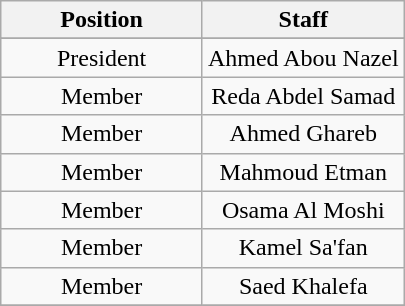<table class="wikitable" style="text-align:center">
<tr>
<th style="width:50%;">Position</th>
<th style="width:50%;">Staff</th>
</tr>
<tr>
</tr>
<tr>
<td>President</td>
<td>Ahmed Abou Nazel</td>
</tr>
<tr>
<td>Member</td>
<td>Reda Abdel Samad</td>
</tr>
<tr>
<td>Member</td>
<td>Ahmed Ghareb</td>
</tr>
<tr>
<td>Member</td>
<td>Mahmoud Etman</td>
</tr>
<tr>
<td>Member</td>
<td>Osama Al Moshi</td>
</tr>
<tr>
<td>Member</td>
<td>Kamel Sa'fan</td>
</tr>
<tr>
<td>Member</td>
<td>Saed Khalefa</td>
</tr>
<tr>
</tr>
</table>
